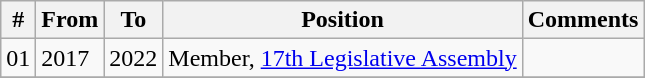<table class="wikitable sortable">
<tr>
<th>#</th>
<th>From</th>
<th>To</th>
<th>Position</th>
<th>Comments</th>
</tr>
<tr>
<td>01</td>
<td>2017</td>
<td>2022</td>
<td>Member, <a href='#'>17th Legislative Assembly</a></td>
<td></td>
</tr>
<tr>
</tr>
</table>
